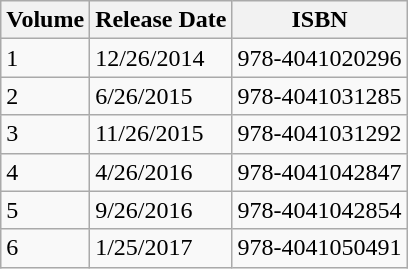<table class="wikitable">
<tr>
<th>Volume</th>
<th>Release Date</th>
<th>ISBN</th>
</tr>
<tr>
<td>1</td>
<td>12/26/2014</td>
<td>978-4041020296</td>
</tr>
<tr>
<td>2</td>
<td>6/26/2015</td>
<td>978-4041031285</td>
</tr>
<tr>
<td>3</td>
<td>11/26/2015</td>
<td>978-4041031292</td>
</tr>
<tr>
<td>4</td>
<td>4/26/2016</td>
<td>978-4041042847</td>
</tr>
<tr>
<td>5</td>
<td>9/26/2016</td>
<td>978-4041042854</td>
</tr>
<tr>
<td>6</td>
<td>1/25/2017</td>
<td>978-4041050491</td>
</tr>
</table>
